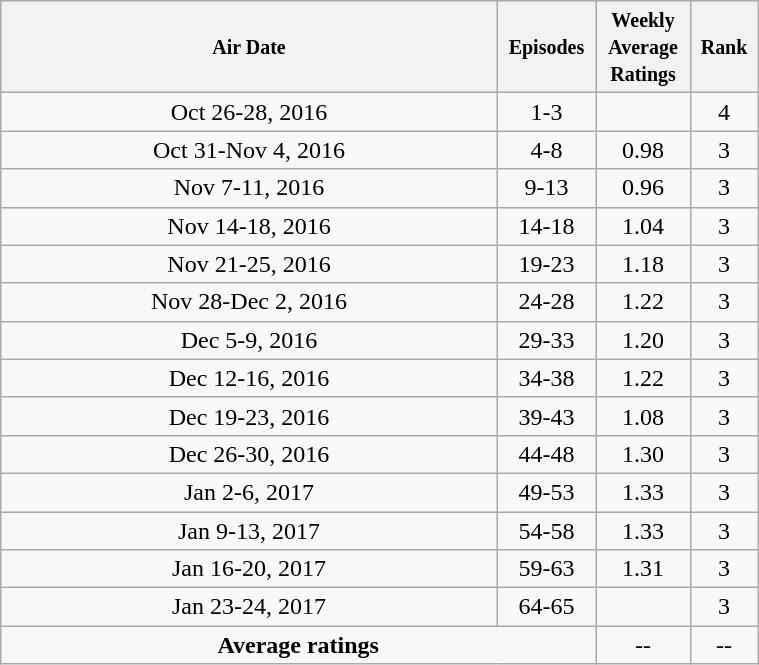<table class="wikitable" style="text-align:center;width:40%;">
<tr>
<th width="50%"><small>Air Date</small></th>
<th width="5%"><small>Episodes</small></th>
<th width="6%"><small>Weekly Average Ratings</small></th>
<th width="4%"><small>Rank</small></th>
</tr>
<tr>
<td>Oct 26-28, 2016</td>
<td>1-3</td>
<td><strong></strong></td>
<td>4</td>
</tr>
<tr>
<td>Oct 31-Nov 4, 2016</td>
<td>4-8</td>
<td>0.98</td>
<td>3</td>
</tr>
<tr>
<td>Nov 7-11, 2016</td>
<td>9-13</td>
<td>0.96</td>
<td>3</td>
</tr>
<tr>
<td>Nov 14-18, 2016</td>
<td>14-18</td>
<td>1.04</td>
<td>3</td>
</tr>
<tr>
<td>Nov 21-25, 2016</td>
<td>19-23</td>
<td>1.18</td>
<td>3</td>
</tr>
<tr>
<td>Nov 28-Dec 2, 2016</td>
<td>24-28</td>
<td>1.22</td>
<td>3</td>
</tr>
<tr>
<td>Dec 5-9, 2016</td>
<td>29-33</td>
<td>1.20</td>
<td>3</td>
</tr>
<tr>
<td>Dec 12-16, 2016</td>
<td>34-38</td>
<td>1.22</td>
<td>3</td>
</tr>
<tr>
<td>Dec 19-23, 2016</td>
<td>39-43</td>
<td>1.08</td>
<td>3</td>
</tr>
<tr>
<td>Dec 26-30, 2016</td>
<td>44-48</td>
<td>1.30</td>
<td>3</td>
</tr>
<tr>
<td>Jan 2-6, 2017</td>
<td>49-53</td>
<td>1.33</td>
<td>3</td>
</tr>
<tr>
<td>Jan 9-13, 2017</td>
<td>54-58</td>
<td>1.33</td>
<td>3</td>
</tr>
<tr>
<td>Jan 16-20, 2017</td>
<td>59-63</td>
<td>1.31</td>
<td>3</td>
</tr>
<tr>
<td>Jan 23-24, 2017</td>
<td>64-65</td>
<td><strong></strong></td>
<td>3</td>
</tr>
<tr>
<td colspan=2><strong>Average ratings</strong></td>
<td>--</td>
<td>--</td>
</tr>
</table>
